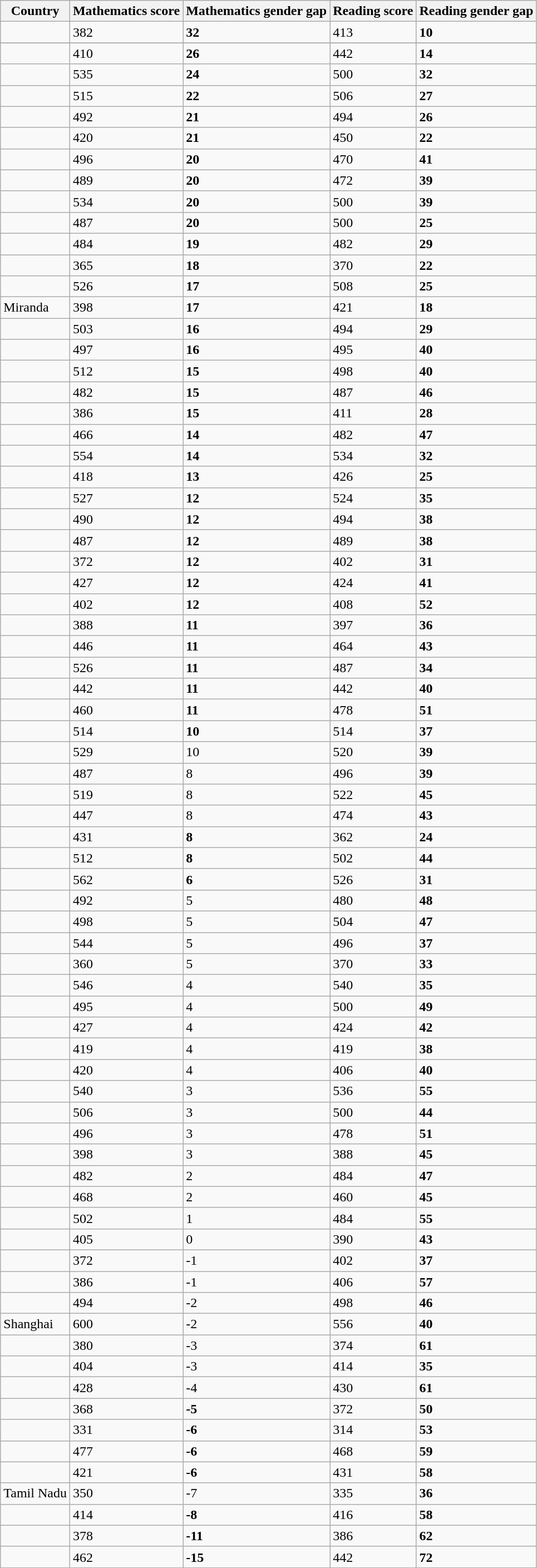<table class="wikitable sortable" style="text-align: left">
<tr>
<th>Country</th>
<th>Mathematics score</th>
<th>Mathematics gender gap</th>
<th>Reading score</th>
<th>Reading gender gap</th>
</tr>
<tr>
<td></td>
<td>382</td>
<td><strong> 32 </strong></td>
<td>413</td>
<td><strong> 10 </strong></td>
</tr>
<tr>
</tr>
<tr>
<td></td>
<td>410</td>
<td><strong> 26 </strong></td>
<td>442</td>
<td><strong> 14 </strong></td>
</tr>
<tr>
<td></td>
<td>535</td>
<td><strong> 24 </strong></td>
<td>500</td>
<td><strong> 32 </strong></td>
</tr>
<tr>
<td></td>
<td>515</td>
<td><strong> 22 </strong></td>
<td>506</td>
<td><strong> 27 </strong></td>
</tr>
<tr>
<td></td>
<td>492</td>
<td><strong> 21 </strong></td>
<td>494</td>
<td><strong> 26 </strong></td>
</tr>
<tr>
<td></td>
<td>420</td>
<td><strong> 21 </strong></td>
<td>450</td>
<td><strong> 22 </strong></td>
</tr>
<tr>
<td></td>
<td>496</td>
<td><strong> 20 </strong></td>
<td>470</td>
<td><strong> 41 </strong></td>
</tr>
<tr>
<td></td>
<td>489</td>
<td><strong> 20 </strong></td>
<td>472</td>
<td><strong> 39 </strong></td>
</tr>
<tr>
<td></td>
<td>534</td>
<td><strong> 20 </strong></td>
<td>500</td>
<td><strong> 39 </strong></td>
</tr>
<tr>
<td></td>
<td>487</td>
<td><strong> 20 </strong></td>
<td>500</td>
<td><strong> 25 </strong></td>
</tr>
<tr>
<td></td>
<td>484</td>
<td><strong> 19 </strong></td>
<td>482</td>
<td><strong> 29 </strong></td>
</tr>
<tr>
<td></td>
<td>365</td>
<td><strong> 18 </strong></td>
<td>370</td>
<td><strong> 22 </strong></td>
</tr>
<tr>
<td></td>
<td>526</td>
<td><strong> 17 </strong></td>
<td>508</td>
<td><strong> 25 </strong></td>
</tr>
<tr>
<td> Miranda</td>
<td>398</td>
<td><strong> 17 </strong></td>
<td>421</td>
<td><strong> 18 </strong></td>
</tr>
<tr>
<td></td>
<td>503</td>
<td><strong> 16 </strong></td>
<td>494</td>
<td><strong> 29 </strong></td>
</tr>
<tr>
<td></td>
<td>497</td>
<td><strong> 16 </strong></td>
<td>495</td>
<td><strong> 40 </strong></td>
</tr>
<tr>
<td></td>
<td>512</td>
<td><strong> 15 </strong></td>
<td>498</td>
<td><strong> 40 </strong></td>
</tr>
<tr>
<td></td>
<td>482</td>
<td><strong> 15 </strong></td>
<td>487</td>
<td><strong> 46 </strong></td>
</tr>
<tr>
<td></td>
<td>386</td>
<td><strong> 15 </strong></td>
<td>411</td>
<td><strong> 28 </strong></td>
</tr>
<tr>
<td></td>
<td>466</td>
<td><strong> 14 </strong></td>
<td>482</td>
<td><strong> 47 </strong></td>
</tr>
<tr>
<td></td>
<td>554</td>
<td><strong> 14 </strong></td>
<td>534</td>
<td><strong> 32 </strong></td>
</tr>
<tr>
<td></td>
<td>418</td>
<td><strong> 13 </strong></td>
<td>426</td>
<td><strong> 25 </strong></td>
</tr>
<tr>
<td></td>
<td>527</td>
<td><strong> 12 </strong></td>
<td>524</td>
<td><strong> 35 </strong></td>
</tr>
<tr>
<td></td>
<td>490</td>
<td><strong> 12 </strong></td>
<td>494</td>
<td><strong> 38 </strong></td>
</tr>
<tr>
<td></td>
<td>487</td>
<td><strong> 12 </strong></td>
<td>489</td>
<td><strong> 38 </strong></td>
</tr>
<tr>
<td></td>
<td>372</td>
<td><strong> 12 </strong></td>
<td>402</td>
<td><strong> 31 </strong></td>
</tr>
<tr>
<td></td>
<td>427</td>
<td><strong> 12 </strong></td>
<td>424</td>
<td><strong> 41 </strong></td>
</tr>
<tr>
<td></td>
<td>402</td>
<td><strong> 12 </strong></td>
<td>408</td>
<td><strong> 52 </strong></td>
</tr>
<tr>
<td></td>
<td>388</td>
<td><strong> 11 </strong></td>
<td>397</td>
<td><strong> 36 </strong></td>
</tr>
<tr>
<td></td>
<td>446</td>
<td><strong> 11 </strong></td>
<td>464</td>
<td><strong> 43 </strong></td>
</tr>
<tr>
<td></td>
<td>526</td>
<td><strong> 11 </strong></td>
<td>487</td>
<td><strong> 34 </strong></td>
</tr>
<tr>
<td></td>
<td>442</td>
<td><strong> 11 </strong></td>
<td>442</td>
<td><strong> 40 </strong></td>
</tr>
<tr>
<td></td>
<td>460</td>
<td><strong> 11 </strong></td>
<td>478</td>
<td><strong> 51 </strong></td>
</tr>
<tr>
<td></td>
<td>514</td>
<td><strong> 10 </strong></td>
<td>514</td>
<td><strong> 37 </strong></td>
</tr>
<tr>
<td></td>
<td>529</td>
<td>10</td>
<td>520</td>
<td><strong> 39 </strong></td>
</tr>
<tr>
<td></td>
<td>487</td>
<td>8</td>
<td>496</td>
<td><strong> 39 </strong></td>
</tr>
<tr>
<td></td>
<td>519</td>
<td>8</td>
<td>522</td>
<td><strong> 45 </strong></td>
</tr>
<tr>
<td></td>
<td>447</td>
<td>8</td>
<td>474</td>
<td><strong> 43 </strong></td>
</tr>
<tr>
<td></td>
<td>431</td>
<td><strong> 8 </strong></td>
<td>362</td>
<td><strong> 24 </strong></td>
</tr>
<tr>
<td></td>
<td>512</td>
<td><strong> 8 </strong></td>
<td>502</td>
<td><strong> 44 </strong></td>
</tr>
<tr>
<td></td>
<td>562</td>
<td><strong> 6 </strong></td>
<td>526</td>
<td><strong> 31 </strong></td>
</tr>
<tr>
<td></td>
<td>492</td>
<td>5</td>
<td>480</td>
<td><strong> 48 </strong></td>
</tr>
<tr>
<td></td>
<td>498</td>
<td>5</td>
<td>504</td>
<td><strong> 47 </strong></td>
</tr>
<tr>
<td></td>
<td>544</td>
<td>5</td>
<td>496</td>
<td><strong> 37 </strong></td>
</tr>
<tr>
<td></td>
<td>360</td>
<td>5</td>
<td>370</td>
<td><strong> 33 </strong></td>
</tr>
<tr>
<td></td>
<td>546</td>
<td>4</td>
<td>540</td>
<td><strong> 35 </strong></td>
</tr>
<tr>
<td></td>
<td>495</td>
<td>4</td>
<td>500</td>
<td><strong> 49 </strong></td>
</tr>
<tr>
<td></td>
<td>427</td>
<td>4</td>
<td>424</td>
<td><strong> 42 </strong></td>
</tr>
<tr>
<td></td>
<td>419</td>
<td>4</td>
<td>419</td>
<td><strong> 38 </strong></td>
</tr>
<tr>
<td></td>
<td>420</td>
<td>4</td>
<td>406</td>
<td><strong> 40 </strong></td>
</tr>
<tr>
<td></td>
<td>540</td>
<td>3</td>
<td>536</td>
<td><strong> 55 </strong></td>
</tr>
<tr>
<td></td>
<td>506</td>
<td>3</td>
<td>500</td>
<td><strong> 44 </strong></td>
</tr>
<tr>
<td></td>
<td>496</td>
<td>3</td>
<td>478</td>
<td><strong> 51 </strong></td>
</tr>
<tr>
<td></td>
<td>398</td>
<td>3</td>
<td>388</td>
<td><strong> 45 </strong></td>
</tr>
<tr>
<td></td>
<td>482</td>
<td>2</td>
<td>484</td>
<td><strong> 47 </strong></td>
</tr>
<tr>
<td></td>
<td>468</td>
<td>2</td>
<td>460</td>
<td><strong> 45 </strong></td>
</tr>
<tr>
<td></td>
<td>502</td>
<td>1</td>
<td>484</td>
<td><strong> 55 </strong></td>
</tr>
<tr>
<td></td>
<td>405</td>
<td>0</td>
<td>390</td>
<td><strong> 43 </strong></td>
</tr>
<tr>
<td></td>
<td>372</td>
<td>-1</td>
<td>402</td>
<td><strong> 37 </strong></td>
</tr>
<tr>
<td></td>
<td>386</td>
<td>-1</td>
<td>406</td>
<td><strong> 57 </strong></td>
</tr>
<tr>
<td></td>
<td>494</td>
<td>-2</td>
<td>498</td>
<td><strong> 46 </strong></td>
</tr>
<tr>
<td> Shanghai</td>
<td>600</td>
<td>-2</td>
<td>556</td>
<td><strong> 40 </strong></td>
</tr>
<tr>
<td></td>
<td>380</td>
<td>-3</td>
<td>374</td>
<td><strong> 61 </strong></td>
</tr>
<tr>
<td></td>
<td>404</td>
<td>-3</td>
<td>414</td>
<td><strong> 35 </strong></td>
</tr>
<tr>
<td></td>
<td>428</td>
<td>-4</td>
<td>430</td>
<td><strong> 61 </strong></td>
</tr>
<tr>
<td></td>
<td>368</td>
<td><strong> -5 </strong></td>
<td>372</td>
<td><strong> 50 </strong></td>
</tr>
<tr>
<td></td>
<td>331</td>
<td><strong> -6 </strong></td>
<td>314</td>
<td><strong> 53 </strong></td>
</tr>
<tr>
<td></td>
<td>477</td>
<td><strong> -6 </strong></td>
<td>468</td>
<td><strong> 59 </strong></td>
</tr>
<tr>
<td></td>
<td>421</td>
<td><strong> -6 </strong></td>
<td>431</td>
<td><strong> 58 </strong></td>
</tr>
<tr>
<td> Tamil Nadu</td>
<td>350</td>
<td>-7</td>
<td>335</td>
<td><strong> 36 </strong></td>
</tr>
<tr>
<td></td>
<td>414</td>
<td><strong> -8 </strong></td>
<td>416</td>
<td><strong> 58 </strong></td>
</tr>
<tr>
<td></td>
<td>378</td>
<td><strong> -11 </strong></td>
<td>386</td>
<td><strong> 62 </strong></td>
</tr>
<tr>
<td></td>
<td>462</td>
<td><strong> -15 </strong></td>
<td>442</td>
<td><strong> 72 </strong></td>
</tr>
</table>
